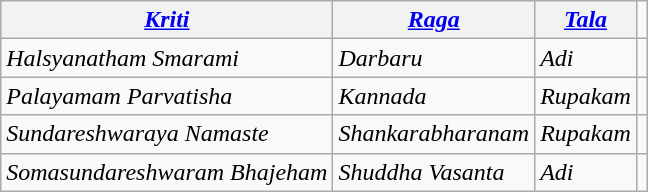<table class="wikitable">
<tr>
<th><em><a href='#'>Kriti</a></em></th>
<th><em><a href='#'>Raga</a></em></th>
<th><em><a href='#'>Tala</a></em></th>
</tr>
<tr>
<td><em>Halsyanatham Smarami</em></td>
<td><em>Darbaru</em></td>
<td><em>Adi</em></td>
<td></td>
</tr>
<tr>
<td><em>Palayamam Parvatisha</em></td>
<td><em>Kannada</em></td>
<td><em>Rupakam</em></td>
<td></td>
</tr>
<tr>
<td><em>Sundareshwaraya Namaste</em></td>
<td><em>Shankarabharanam</em></td>
<td><em>Rupakam</em></td>
<td></td>
</tr>
<tr>
<td><em>Somasundareshwaram Bhajeham</em></td>
<td><em>Shuddha Vasanta</em></td>
<td><em>Adi</em></td>
<td></td>
</tr>
</table>
